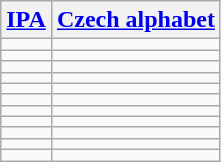<table class="wikitable" style="text-align: center;">
<tr>
<th><a href='#'>IPA</a></th>
<th><a href='#'>Czech alphabet</a></th>
</tr>
<tr>
<td></td>
<td></td>
</tr>
<tr>
<td></td>
<td></td>
</tr>
<tr>
<td></td>
<td></td>
</tr>
<tr>
<td></td>
<td></td>
</tr>
<tr>
<td></td>
<td></td>
</tr>
<tr>
<td></td>
<td></td>
</tr>
<tr>
<td></td>
<td></td>
</tr>
<tr>
<td></td>
<td></td>
</tr>
<tr>
<td></td>
<td></td>
</tr>
<tr>
<td></td>
<td></td>
</tr>
<tr>
<td></td>
<td></td>
</tr>
</table>
